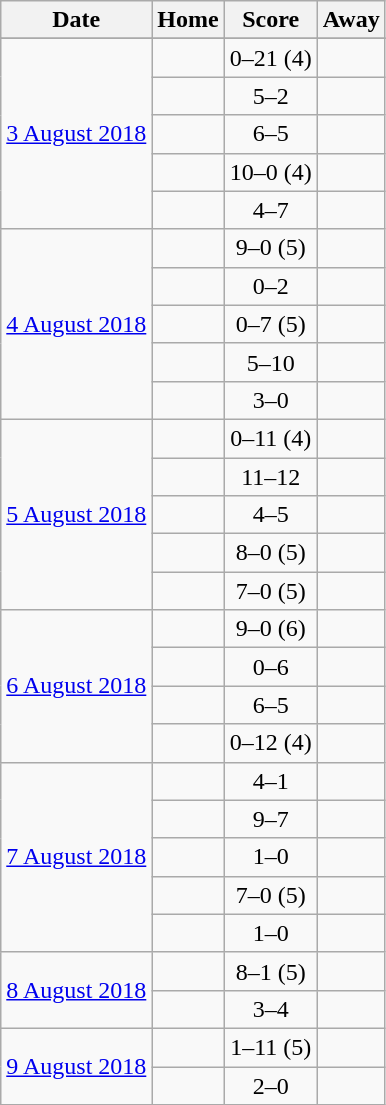<table class="wikitable">
<tr>
<th>Date</th>
<th>Home</th>
<th>Score</th>
<th>Away</th>
</tr>
<tr>
</tr>
<tr>
<td rowspan=5><a href='#'>3 August 2018</a></td>
<td></td>
<td align=center>0–21 (4)</td>
<td><strong></strong></td>
</tr>
<tr>
<td><strong></strong></td>
<td align=center>5–2</td>
<td></td>
</tr>
<tr>
<td><strong></strong></td>
<td align=center>6–5</td>
<td></td>
</tr>
<tr>
<td><strong></strong></td>
<td align=center>10–0 (4)</td>
<td></td>
</tr>
<tr>
<td></td>
<td align=center>4–7</td>
<td><strong></strong></td>
</tr>
<tr>
<td rowspan=5><a href='#'>4 August 2018</a></td>
<td><strong></strong></td>
<td align=center>9–0 (5)</td>
<td></td>
</tr>
<tr>
<td></td>
<td align=center>0–2</td>
<td><strong></strong></td>
</tr>
<tr>
<td></td>
<td align=center>0–7 (5)</td>
<td><strong></strong></td>
</tr>
<tr>
<td></td>
<td align=center>5–10</td>
<td><strong></strong></td>
</tr>
<tr>
<td><strong></strong></td>
<td align=center>3–0</td>
<td></td>
</tr>
<tr>
<td rowspan=5><a href='#'>5 August 2018</a></td>
<td></td>
<td align=center>0–11 (4)</td>
<td><strong></strong></td>
</tr>
<tr>
<td></td>
<td align=center>11–12</td>
<td><strong></strong></td>
</tr>
<tr>
<td></td>
<td align=center>4–5</td>
<td><strong></strong></td>
</tr>
<tr>
<td><strong></strong></td>
<td align=center>8–0 (5)</td>
<td></td>
</tr>
<tr>
<td><strong></strong></td>
<td align=center>7–0 (5)</td>
<td></td>
</tr>
<tr>
<td rowspan=4><a href='#'>6 August 2018</a></td>
<td><strong></strong></td>
<td align=center>9–0 (6)</td>
<td></td>
</tr>
<tr>
<td></td>
<td align=center>0–6</td>
<td><strong></strong></td>
</tr>
<tr>
<td><strong></strong></td>
<td align=center>6–5</td>
<td></td>
</tr>
<tr>
<td></td>
<td align=center>0–12 (4)</td>
<td><strong></strong></td>
</tr>
<tr>
<td rowspan=5><a href='#'>7 August 2018</a></td>
<td><strong></strong></td>
<td align=center>4–1</td>
<td></td>
</tr>
<tr>
<td><strong></strong></td>
<td align=center>9–7</td>
<td></td>
</tr>
<tr>
<td><strong></strong></td>
<td align=center>1–0</td>
<td></td>
</tr>
<tr>
<td><strong></strong></td>
<td align=center>7–0 (5)</td>
<td></td>
</tr>
<tr>
<td><strong></strong></td>
<td align=center>1–0</td>
<td></td>
</tr>
<tr>
<td rowspan=2><a href='#'>8 August 2018</a></td>
<td><strong></strong></td>
<td align=center>8–1 (5)</td>
<td></td>
</tr>
<tr>
<td></td>
<td align=center>3–4</td>
<td><strong></strong></td>
</tr>
<tr>
<td rowspan=2><a href='#'>9 August 2018</a></td>
<td></td>
<td align=center>1–11 (5)</td>
<td><strong></strong></td>
</tr>
<tr>
<td><strong></strong></td>
<td align=center>2–0</td>
<td></td>
</tr>
</table>
